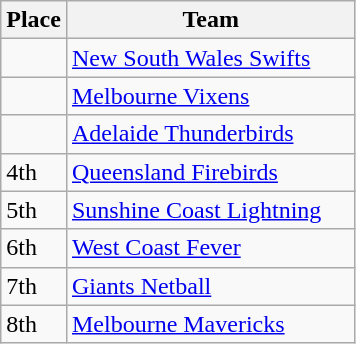<table class=wikitable style=text-align:left>
<tr>
<th width=35>Place</th>
<th width=185>Team</th>
</tr>
<tr>
<td></td>
<td style=text-align:left> <a href='#'>New South Wales Swifts</a></td>
</tr>
<tr>
<td></td>
<td style=text-align:left> <a href='#'>Melbourne Vixens</a></td>
</tr>
<tr>
<td></td>
<td style=text-align:left> <a href='#'>Adelaide Thunderbirds</a></td>
</tr>
<tr>
<td style=text-align:left>4th</td>
<td> <a href='#'>Queensland Firebirds</a></td>
</tr>
<tr>
<td style=text-align:left>5th</td>
<td> <a href='#'>Sunshine Coast Lightning</a></td>
</tr>
<tr>
<td style=text-align:left>6th</td>
<td> <a href='#'>West Coast Fever</a></td>
</tr>
<tr>
<td style=text-align:left>7th</td>
<td> <a href='#'>Giants Netball</a></td>
</tr>
<tr>
<td style=text-align:left>8th</td>
<td> <a href='#'>Melbourne Mavericks</a></td>
</tr>
</table>
